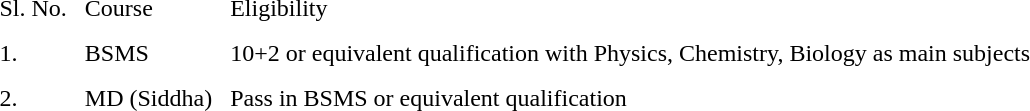<table cellpadding=5>
<tr>
<td>Sl. No.</td>
<td>Course</td>
<td>Eligibility</td>
<td></td>
</tr>
<tr>
<td>1.</td>
<td>BSMS</td>
<td>10+2 or equivalent qualification with Physics, Chemistry, Biology as main subjects</td>
<td></td>
</tr>
<tr>
<td>2.</td>
<td>MD (Siddha)</td>
<td>Pass in BSMS or equivalent qualification</td>
<td></td>
</tr>
</table>
